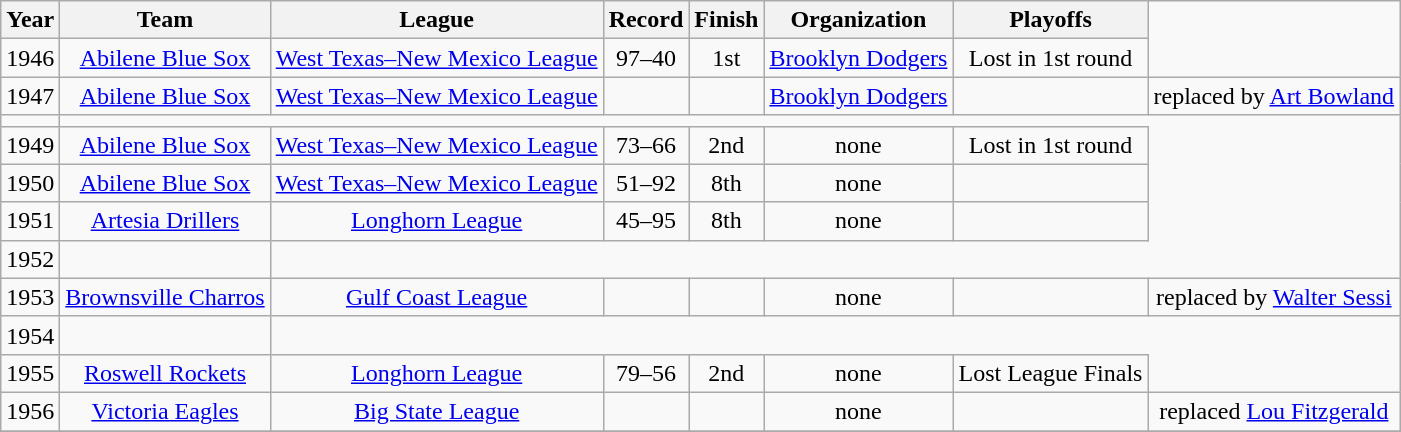<table class="wikitable">
<tr>
<th>Year</th>
<th>Team</th>
<th>League</th>
<th>Record</th>
<th>Finish</th>
<th>Organization</th>
<th>Playoffs</th>
</tr>
<tr align=center>
<td>1946</td>
<td><a href='#'>Abilene Blue Sox</a></td>
<td><a href='#'>West Texas–New Mexico League</a></td>
<td>97–40</td>
<td>1st</td>
<td><a href='#'>Brooklyn Dodgers</a></td>
<td>Lost in 1st round</td>
</tr>
<tr align=center>
<td>1947</td>
<td><a href='#'>Abilene Blue Sox</a></td>
<td><a href='#'>West Texas–New Mexico League</a></td>
<td></td>
<td></td>
<td><a href='#'>Brooklyn Dodgers</a></td>
<td></td>
<td>replaced by <a href='#'>Art Bowland</a></td>
</tr>
<tr align=center>
<td></td>
</tr>
<tr align=center>
<td>1949</td>
<td><a href='#'>Abilene Blue Sox</a></td>
<td><a href='#'>West Texas–New Mexico League</a></td>
<td>73–66</td>
<td>2nd</td>
<td>none</td>
<td>Lost in 1st round</td>
</tr>
<tr align=center>
<td>1950</td>
<td><a href='#'>Abilene Blue Sox</a></td>
<td><a href='#'>West Texas–New Mexico League</a></td>
<td>51–92</td>
<td>8th</td>
<td>none</td>
<td></td>
</tr>
<tr align=center>
<td>1951</td>
<td><a href='#'>Artesia Drillers</a></td>
<td><a href='#'>Longhorn League</a></td>
<td>45–95</td>
<td>8th</td>
<td>none</td>
<td></td>
</tr>
<tr align=center>
<td>1952</td>
<td></td>
</tr>
<tr align=center>
<td>1953</td>
<td><a href='#'>Brownsville Charros</a></td>
<td><a href='#'>Gulf Coast League</a></td>
<td></td>
<td></td>
<td>none</td>
<td></td>
<td>replaced by <a href='#'>Walter Sessi</a></td>
</tr>
<tr align=center>
<td>1954</td>
<td></td>
</tr>
<tr align=center>
<td>1955</td>
<td><a href='#'>Roswell Rockets</a></td>
<td><a href='#'>Longhorn League</a></td>
<td>79–56</td>
<td>2nd</td>
<td>none</td>
<td>Lost League Finals</td>
</tr>
<tr align=center>
<td>1956</td>
<td><a href='#'>Victoria Eagles</a></td>
<td><a href='#'>Big State League</a></td>
<td></td>
<td></td>
<td>none</td>
<td></td>
<td>replaced <a href='#'>Lou Fitzgerald</a></td>
</tr>
<tr align=center>
</tr>
</table>
